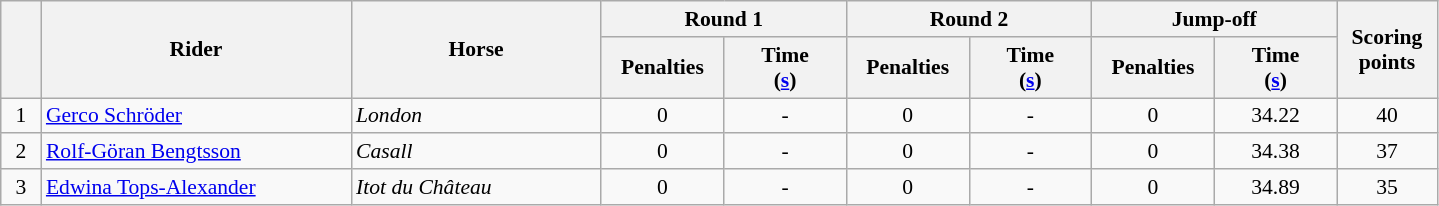<table class="wikitable" style="font-size: 90%">
<tr>
<th rowspan=2 width=20></th>
<th rowspan=2 width=200>Rider</th>
<th rowspan=2 width=160>Horse</th>
<th colspan=2>Round 1</th>
<th colspan=2>Round 2</th>
<th colspan=2>Jump-off</th>
<th rowspan=2 width=60>Scoring<br>points</th>
</tr>
<tr>
<th width=75>Penalties</th>
<th width=75>Time<br>(<a href='#'>s</a>)</th>
<th width=75>Penalties</th>
<th width=75>Time<br>(<a href='#'>s</a>)</th>
<th width=75>Penalties</th>
<th width=75>Time<br>(<a href='#'>s</a>)</th>
</tr>
<tr>
<td align=center>1</td>
<td> <a href='#'>Gerco Schröder</a></td>
<td><em>London</em></td>
<td align=center>0</td>
<td align=center>-</td>
<td align=center>0</td>
<td align=center>-</td>
<td align=center>0</td>
<td align=center>34.22</td>
<td align=center>40</td>
</tr>
<tr>
<td align=center>2</td>
<td> <a href='#'>Rolf-Göran Bengtsson</a></td>
<td><em>Casall</em></td>
<td align=center>0</td>
<td align=center>-</td>
<td align=center>0</td>
<td align=center>-</td>
<td align=center>0</td>
<td align=center>34.38</td>
<td align=center>37</td>
</tr>
<tr>
<td align=center>3</td>
<td> <a href='#'>Edwina Tops-Alexander</a></td>
<td><em>Itot du Château</em></td>
<td align=center>0</td>
<td align=center>-</td>
<td align=center>0</td>
<td align=center>-</td>
<td align=center>0</td>
<td align=center>34.89</td>
<td align=center>35</td>
</tr>
</table>
